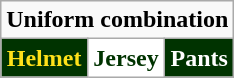<table class="wikitable"  style="display: inline-table;">
<tr>
<td align="center" Colspan="3"><strong>Uniform combination</strong></td>
</tr>
<tr align="center">
<td style="background:#003300; color:#fee11a"><strong>Helmet</strong></td>
<td style="background:white; color:#003300"><strong>Jersey</strong></td>
<td style="background:#003300; color:white"><strong>Pants</strong></td>
</tr>
</table>
